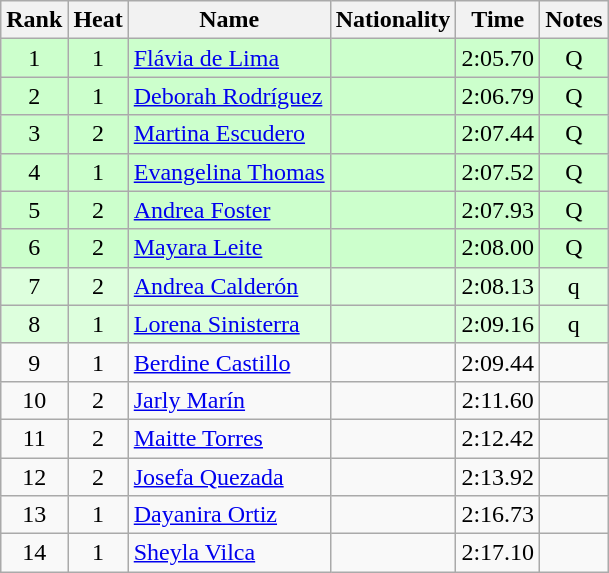<table class="wikitable sortable" style="text-align:center">
<tr>
<th>Rank</th>
<th>Heat</th>
<th>Name</th>
<th>Nationality</th>
<th>Time</th>
<th>Notes</th>
</tr>
<tr bgcolor=ccffcc>
<td>1</td>
<td>1</td>
<td align=left><a href='#'>Flávia de Lima</a></td>
<td align=left></td>
<td>2:05.70</td>
<td>Q</td>
</tr>
<tr bgcolor=ccffcc>
<td>2</td>
<td>1</td>
<td align=left><a href='#'>Deborah Rodríguez</a></td>
<td align=left></td>
<td>2:06.79</td>
<td>Q</td>
</tr>
<tr bgcolor=ccffcc>
<td>3</td>
<td>2</td>
<td align=left><a href='#'>Martina Escudero</a></td>
<td align=left></td>
<td>2:07.44</td>
<td>Q</td>
</tr>
<tr bgcolor=ccffcc>
<td>4</td>
<td>1</td>
<td align=left><a href='#'>Evangelina Thomas</a></td>
<td align=left></td>
<td>2:07.52</td>
<td>Q</td>
</tr>
<tr bgcolor=ccffcc>
<td>5</td>
<td>2</td>
<td align=left><a href='#'>Andrea Foster</a></td>
<td align=left></td>
<td>2:07.93</td>
<td>Q</td>
</tr>
<tr bgcolor=ccffcc>
<td>6</td>
<td>2</td>
<td align=left><a href='#'>Mayara Leite</a></td>
<td align=left></td>
<td>2:08.00</td>
<td>Q</td>
</tr>
<tr bgcolor=ddffdd>
<td>7</td>
<td>2</td>
<td align=left><a href='#'>Andrea Calderón</a></td>
<td align=left></td>
<td>2:08.13</td>
<td>q</td>
</tr>
<tr bgcolor=ddffdd>
<td>8</td>
<td>1</td>
<td align=left><a href='#'>Lorena Sinisterra</a></td>
<td align=left></td>
<td>2:09.16</td>
<td>q</td>
</tr>
<tr>
<td>9</td>
<td>1</td>
<td align=left><a href='#'>Berdine Castillo</a></td>
<td align=left></td>
<td>2:09.44</td>
<td></td>
</tr>
<tr>
<td>10</td>
<td>2</td>
<td align=left><a href='#'>Jarly Marín</a></td>
<td align=left></td>
<td>2:11.60</td>
<td></td>
</tr>
<tr>
<td>11</td>
<td>2</td>
<td align=left><a href='#'>Maitte Torres</a></td>
<td align=left></td>
<td>2:12.42</td>
<td></td>
</tr>
<tr>
<td>12</td>
<td>2</td>
<td align=left><a href='#'>Josefa Quezada</a></td>
<td align=left></td>
<td>2:13.92</td>
<td></td>
</tr>
<tr>
<td>13</td>
<td>1</td>
<td align=left><a href='#'>Dayanira Ortiz</a></td>
<td align=left></td>
<td>2:16.73</td>
<td></td>
</tr>
<tr>
<td>14</td>
<td>1</td>
<td align=left><a href='#'>Sheyla Vilca</a></td>
<td align=left></td>
<td>2:17.10</td>
<td></td>
</tr>
</table>
